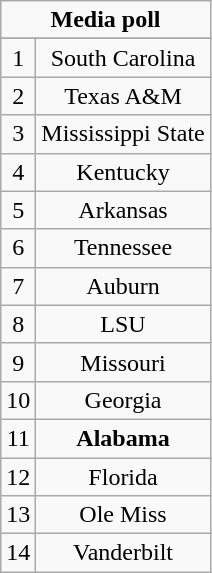<table class="wikitable">
<tr align="center">
<td align="center" Colspan="3"><strong>Media poll</strong></td>
</tr>
<tr align="center">
</tr>
<tr align="center">
<td>1</td>
<td>South Carolina</td>
</tr>
<tr align="center">
<td>2</td>
<td>Texas A&M</td>
</tr>
<tr align="center">
<td>3</td>
<td>Mississippi State</td>
</tr>
<tr align="center">
<td>4</td>
<td>Kentucky</td>
</tr>
<tr align="center">
<td>5</td>
<td>Arkansas</td>
</tr>
<tr align="center">
<td>6</td>
<td>Tennessee</td>
</tr>
<tr align="center">
<td>7</td>
<td>Auburn</td>
</tr>
<tr align="center">
<td>8</td>
<td>LSU</td>
</tr>
<tr align="center">
<td>9</td>
<td>Missouri</td>
</tr>
<tr align="center">
<td>10</td>
<td>Georgia</td>
</tr>
<tr align="center">
<td>11</td>
<td><strong>Alabama</strong></td>
</tr>
<tr align="center">
<td>12</td>
<td>Florida</td>
</tr>
<tr align="center">
<td>13</td>
<td>Ole Miss</td>
</tr>
<tr align="center">
<td>14</td>
<td>Vanderbilt</td>
</tr>
</table>
